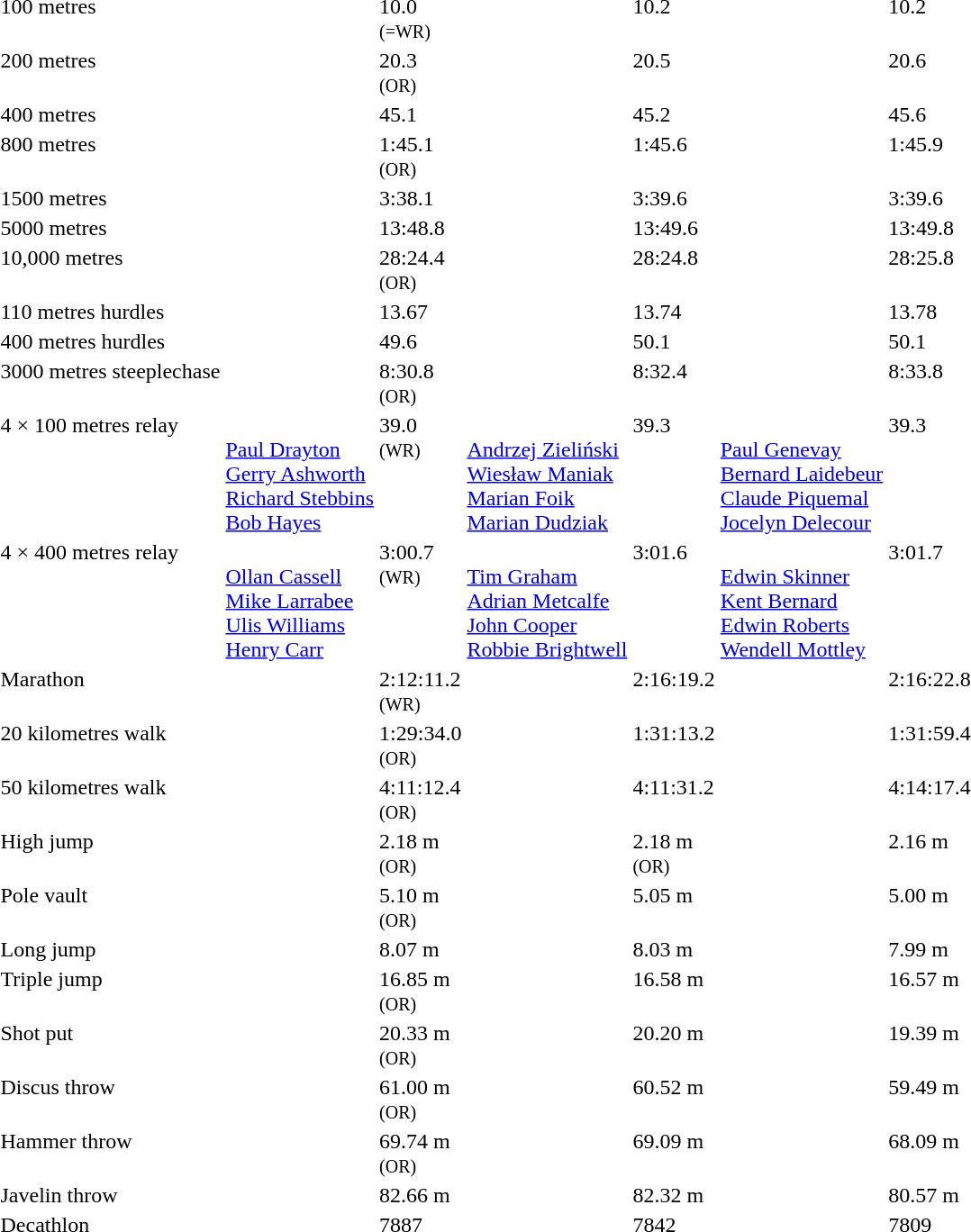<table>
<tr valign="top">
<td>100 metres<br></td>
<td></td>
<td>10.0<br><small>(=WR)</small></td>
<td></td>
<td>10.2</td>
<td></td>
<td>10.2</td>
</tr>
<tr valign="top">
<td>200 metres<br></td>
<td></td>
<td>20.3<br><small>(OR)</small></td>
<td></td>
<td>20.5</td>
<td></td>
<td>20.6</td>
</tr>
<tr valign="top">
<td>400 metres<br></td>
<td></td>
<td>45.1</td>
<td></td>
<td>45.2</td>
<td></td>
<td>45.6</td>
</tr>
<tr valign="top">
<td>800 metres<br></td>
<td></td>
<td>1:45.1<br><small>(OR)</small></td>
<td></td>
<td>1:45.6</td>
<td></td>
<td>1:45.9</td>
</tr>
<tr valign="top">
<td>1500 metres<br></td>
<td></td>
<td>3:38.1</td>
<td></td>
<td>3:39.6</td>
<td></td>
<td>3:39.6</td>
</tr>
<tr valign="top">
<td>5000 metres<br></td>
<td></td>
<td>13:48.8</td>
<td></td>
<td>13:49.6</td>
<td></td>
<td>13:49.8</td>
</tr>
<tr valign="top">
<td>10,000 metres<br></td>
<td></td>
<td>28:24.4<br><small>(OR)</small></td>
<td></td>
<td>28:24.8</td>
<td></td>
<td>28:25.8</td>
</tr>
<tr valign="top">
<td>110 metres hurdles<br></td>
<td></td>
<td>13.67</td>
<td></td>
<td>13.74</td>
<td></td>
<td>13.78</td>
</tr>
<tr valign="top">
<td>400 metres hurdles<br></td>
<td></td>
<td>49.6</td>
<td></td>
<td>50.1</td>
<td></td>
<td>50.1</td>
</tr>
<tr valign="top">
<td>3000 metres steeplechase<br></td>
<td></td>
<td>8:30.8<br><small>(OR)</small></td>
<td></td>
<td>8:32.4</td>
<td></td>
<td>8:33.8</td>
</tr>
<tr valign="top">
<td>4 × 100 metres relay<br></td>
<td><br><a href='#'>Paul Drayton</a><br><a href='#'>Gerry Ashworth</a><br><a href='#'>Richard Stebbins</a><br><a href='#'>Bob Hayes</a></td>
<td>39.0<br><small>(WR)</small></td>
<td><br><a href='#'>Andrzej Zieliński</a><br><a href='#'>Wiesław Maniak</a><br><a href='#'>Marian Foik</a><br><a href='#'>Marian Dudziak</a></td>
<td>39.3</td>
<td><br><a href='#'>Paul Genevay</a><br><a href='#'>Bernard Laidebeur</a><br><a href='#'>Claude Piquemal</a><br><a href='#'>Jocelyn Delecour</a></td>
<td>39.3</td>
</tr>
<tr valign="top">
<td>4 × 400 metres relay<br></td>
<td><br><a href='#'>Ollan Cassell</a><br><a href='#'>Mike Larrabee</a><br><a href='#'>Ulis Williams</a><br><a href='#'>Henry Carr</a></td>
<td>3:00.7<br><small>(WR)</small></td>
<td><br><a href='#'>Tim Graham</a><br><a href='#'>Adrian Metcalfe</a><br><a href='#'>John Cooper</a><br><a href='#'>Robbie Brightwell</a></td>
<td>3:01.6</td>
<td><br><a href='#'>Edwin Skinner</a><br><a href='#'>Kent Bernard</a><br><a href='#'>Edwin Roberts</a><br><a href='#'>Wendell Mottley</a></td>
<td>3:01.7</td>
</tr>
<tr valign="top">
<td>Marathon<br></td>
<td></td>
<td>2:12:11.2<br><small>(WR)</small></td>
<td></td>
<td>2:16:19.2</td>
<td></td>
<td>2:16:22.8</td>
</tr>
<tr valign="top">
<td>20 kilometres walk<br></td>
<td></td>
<td>1:29:34.0<br><small>(OR)</small></td>
<td></td>
<td>1:31:13.2</td>
<td></td>
<td>1:31:59.4</td>
</tr>
<tr valign="top">
<td>50 kilometres walk<br></td>
<td></td>
<td>4:11:12.4<br><small>(OR)</small></td>
<td></td>
<td>4:11:31.2</td>
<td></td>
<td>4:14:17.4</td>
</tr>
<tr valign="top">
<td>High jump<br></td>
<td></td>
<td>2.18 m<br><small>(OR)</small></td>
<td></td>
<td>2.18 m<br><small>(OR)</small></td>
<td></td>
<td>2.16 m</td>
</tr>
<tr valign="top">
<td>Pole vault<br></td>
<td></td>
<td>5.10 m<br><small>(OR)</small></td>
<td></td>
<td>5.05 m</td>
<td></td>
<td>5.00 m</td>
</tr>
<tr valign="top">
<td>Long jump<br></td>
<td></td>
<td>8.07 m</td>
<td></td>
<td>8.03 m</td>
<td></td>
<td>7.99 m</td>
</tr>
<tr valign="top">
<td>Triple jump<br></td>
<td></td>
<td>16.85 m<br><small>(OR)</small></td>
<td></td>
<td>16.58 m</td>
<td></td>
<td>16.57 m</td>
</tr>
<tr valign="top">
<td>Shot put<br></td>
<td></td>
<td>20.33 m<br><small>(OR)</small></td>
<td></td>
<td>20.20 m</td>
<td></td>
<td>19.39 m</td>
</tr>
<tr valign="top">
<td>Discus throw<br></td>
<td></td>
<td>61.00 m<br><small>(OR)</small></td>
<td></td>
<td>60.52 m</td>
<td></td>
<td>59.49 m</td>
</tr>
<tr valign="top">
<td>Hammer throw<br></td>
<td></td>
<td>69.74 m<br><small>(OR)</small></td>
<td></td>
<td>69.09 m</td>
<td></td>
<td>68.09 m</td>
</tr>
<tr valign="top">
<td>Javelin throw<br></td>
<td></td>
<td>82.66 m</td>
<td></td>
<td>82.32 m</td>
<td></td>
<td>80.57 m</td>
</tr>
<tr valign="top">
<td>Decathlon<br></td>
<td></td>
<td>7887</td>
<td></td>
<td>7842</td>
<td></td>
<td>7809</td>
</tr>
</table>
